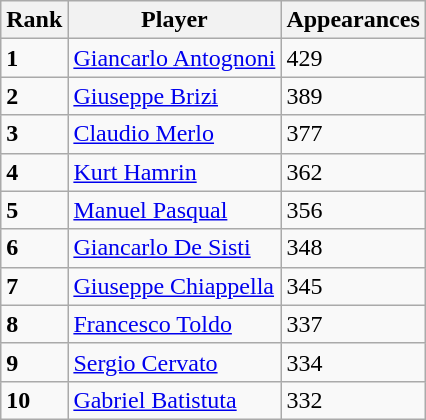<table class="wikitable">
<tr>
<th>Rank</th>
<th>Player</th>
<th>Appearances</th>
</tr>
<tr>
<td><strong>1</strong></td>
<td> <a href='#'>Giancarlo Antognoni</a></td>
<td>429</td>
</tr>
<tr>
<td><strong>2</strong></td>
<td> <a href='#'>Giuseppe Brizi</a></td>
<td>389</td>
</tr>
<tr>
<td><strong>3</strong></td>
<td> <a href='#'>Claudio Merlo</a></td>
<td>377</td>
</tr>
<tr>
<td><strong>4</strong></td>
<td> <a href='#'>Kurt Hamrin</a></td>
<td>362</td>
</tr>
<tr>
<td><strong>5</strong></td>
<td> <a href='#'>Manuel Pasqual</a></td>
<td>356</td>
</tr>
<tr>
<td><strong>6</strong></td>
<td> <a href='#'>Giancarlo De Sisti</a></td>
<td>348</td>
</tr>
<tr>
<td><strong>7</strong></td>
<td> <a href='#'>Giuseppe Chiappella</a></td>
<td>345</td>
</tr>
<tr>
<td><strong>8</strong></td>
<td>    <a href='#'>Francesco Toldo</a></td>
<td>337</td>
</tr>
<tr>
<td><strong>9</strong></td>
<td> <a href='#'>Sergio Cervato</a></td>
<td>334</td>
</tr>
<tr>
<td><strong>10</strong></td>
<td> <a href='#'>Gabriel Batistuta</a></td>
<td>332</td>
</tr>
</table>
